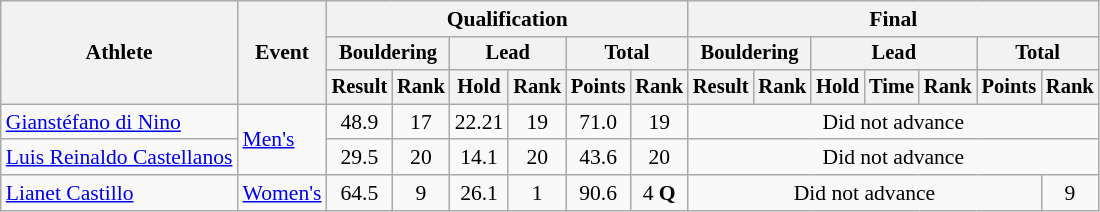<table class=wikitable style=font-size:90%;text-align:center>
<tr>
<th rowspan=3>Athlete</th>
<th rowspan=3>Event</th>
<th colspan=6>Qualification</th>
<th colspan=7>Final</th>
</tr>
<tr style=font-size:95%>
<th colspan=2>Bouldering</th>
<th colspan=2>Lead</th>
<th colspan=2>Total</th>
<th colspan=2>Bouldering</th>
<th colspan=3>Lead</th>
<th colspan=2>Total</th>
</tr>
<tr style=font-size:95%>
<th>Result</th>
<th>Rank</th>
<th>Hold</th>
<th>Rank</th>
<th>Points</th>
<th>Rank</th>
<th>Result</th>
<th>Rank</th>
<th>Hold</th>
<th>Time</th>
<th>Rank</th>
<th>Points</th>
<th>Rank</th>
</tr>
<tr>
<td align=left><a href='#'>Gianstéfano di Nino</a></td>
<td align=left rowspan=2><a href='#'>Men's</a></td>
<td>48.9</td>
<td>17</td>
<td>22.21</td>
<td>19</td>
<td>71.0</td>
<td>19</td>
<td colspan=7>Did not advance</td>
</tr>
<tr>
<td align=left><a href='#'>Luis Reinaldo Castellanos</a></td>
<td>29.5</td>
<td>20</td>
<td>14.1</td>
<td>20</td>
<td>43.6</td>
<td>20</td>
<td colspan=7>Did not advance</td>
</tr>
<tr>
<td align=left><a href='#'>Lianet Castillo</a></td>
<td align=left><a href='#'>Women's</a></td>
<td>64.5</td>
<td>9</td>
<td>26.1</td>
<td>1</td>
<td>90.6</td>
<td>4 <strong>Q</strong></td>
<td colspan=6>Did not advance</td>
<td>9</td>
</tr>
</table>
